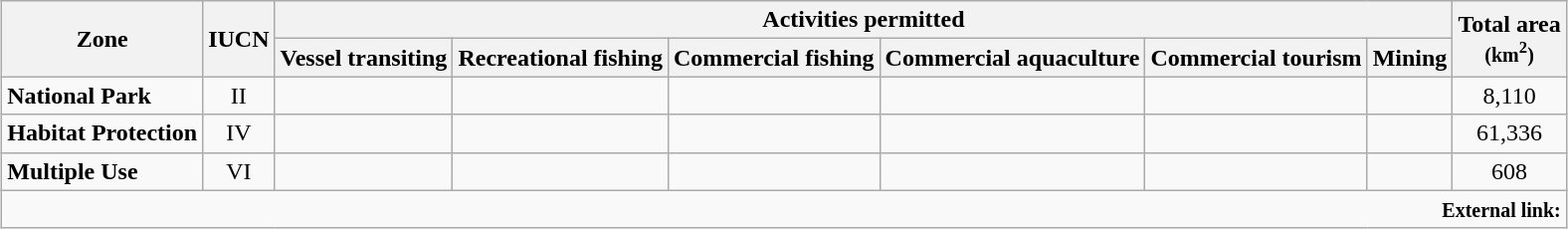<table class="wikitable" style="text-align:center; margin-left:auto; margin-right:auto; border:none;">
<tr>
<th rowspan=2>Zone</th>
<th rowspan=2>IUCN</th>
<th colspan=6>Activities permitted</th>
<th rowspan=2>Total area<br><small>(km<sup>2</sup>)</small></th>
</tr>
<tr>
<th>Vessel transiting</th>
<th>Recreational fishing</th>
<th>Commercial fishing</th>
<th>Commercial aquaculture</th>
<th>Commercial tourism</th>
<th>Mining</th>
</tr>
<tr>
<td style="text-align:left"><strong>National Park</strong></td>
<td>II</td>
<td></td>
<td></td>
<td></td>
<td></td>
<td></td>
<td></td>
<td>8,110</td>
</tr>
<tr>
<td style="text-align:left"><strong>Habitat Protection</strong></td>
<td>IV</td>
<td></td>
<td></td>
<td></td>
<td></td>
<td></td>
<td></td>
<td>61,336</td>
</tr>
<tr>
<td style="text-align:left"><strong>Multiple Use</strong></td>
<td>VI</td>
<td></td>
<td></td>
<td></td>
<td></td>
<td></td>
<td></td>
<td>608</td>
</tr>
<tr>
<td style="text-align:right" colspan=99><small><strong>External link:</strong> </small></td>
</tr>
</table>
